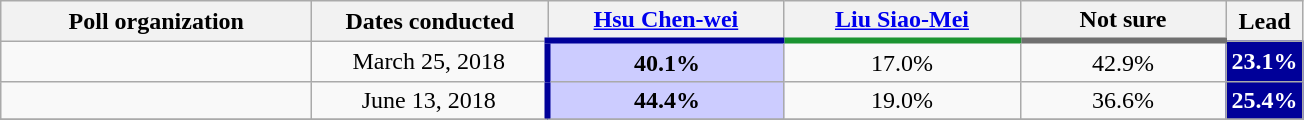<table class="wikitable collapsible autocollapse" style="text-align:center;">
<tr>
<th style="width:200px;">Poll organization</th>
<th style="width:150px;">Dates conducted</th>
<th style="width:150px; border-bottom:4px solid #000099;"> <a href='#'>Hsu Chen-wei</a></th>
<th style="width:150px; border-bottom:4px solid #1B9431;"> <a href='#'>Liu Siao-Mei</a></th>
<th style="width:130px; border-bottom:4px solid #707070;"> Not sure</th>
<th style="width:40px;">Lead</th>
</tr>
<tr>
<td></td>
<td>March 25, 2018</td>
<td style="background-color:#CCCCFF; border-left:4px solid #000099;"><strong>40.1%</strong></td>
<td>17.0%</td>
<td>42.9%</td>
<td style="background:#000099; color:white"><strong>23.1%</strong></td>
</tr>
<tr>
<td></td>
<td>June 13, 2018</td>
<td style="background-color:#CCCCFF; border-left:4px solid #000099;"><strong>44.4%</strong></td>
<td>19.0%</td>
<td>36.6%</td>
<td style="background:#000099; color:white"><strong>25.4%</strong></td>
</tr>
<tr>
</tr>
</table>
